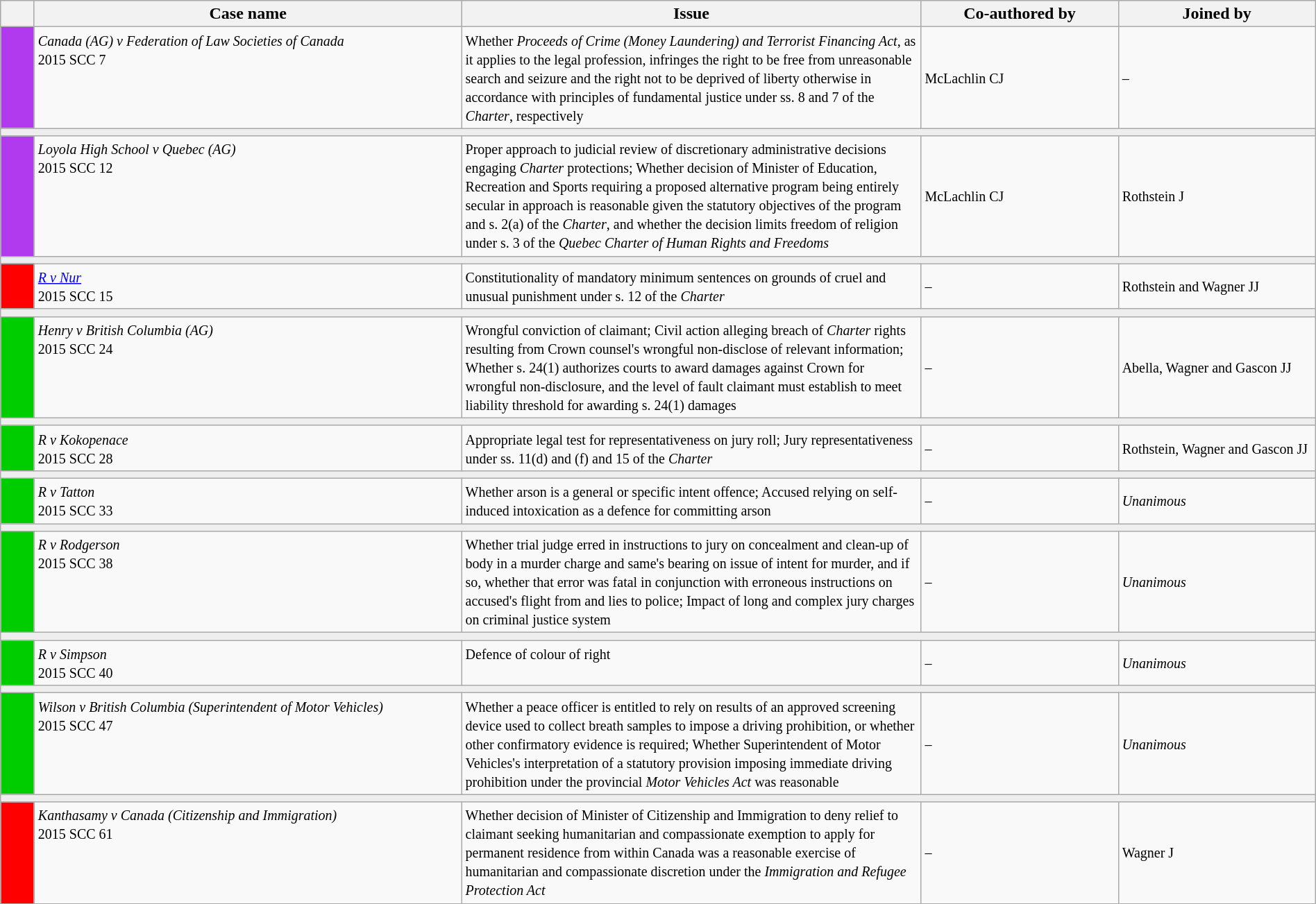<table class="wikitable" width=100%>
<tr bgcolor="#CCCCCC">
<th width=25px></th>
<th width=32.5%>Case name</th>
<th>Issue</th>
<th width=15%>Co-authored by</th>
<th width=15%>Joined by</th>
</tr>
<tr>
<td bgcolor="B23AEE"></td>
<td align=left valign=top><small><em>Canada (AG) v Federation of Law Societies of Canada</em><br> 2015 SCC 7 </small></td>
<td valign=top><small> Whether <em>Proceeds of Crime (Money Laundering) and Terrorist Financing Act</em>, as it applies to the legal profession, infringes the right to be free from unreasonable search and seizure and the right not to be deprived of liberty otherwise in accordance with principles of fundamental justice under ss. 8 and 7 of the <em>Charter</em>, respectively</small></td>
<td><small> McLachlin CJ</small></td>
<td><small>  –</small></td>
</tr>
<tr>
<td bgcolor=#EEEEEE colspan=5 valign=top><small></small></td>
</tr>
<tr>
<td bgcolor="B23AEE"></td>
<td align=left valign=top><small><em>Loyola High School v Quebec (AG)</em><br> 2015 SCC 12 </small></td>
<td valign=top><small>Proper approach to judicial review of discretionary administrative decisions engaging <em>Charter</em> protections; Whether decision of Minister of Education, Recreation and Sports requiring a proposed alternative program being entirely secular in approach is reasonable given the statutory objectives of the program and s. 2(a) of the <em>Charter</em>, and whether the decision limits freedom of religion under s. 3 of the <em>Quebec Charter of Human Rights and Freedoms</em></small></td>
<td><small> McLachlin CJ</small></td>
<td><small> Rothstein J</small></td>
</tr>
<tr>
<td bgcolor=#EEEEEE colspan=5 valign=top><small></small></td>
</tr>
<tr>
<td bgcolor="red"></td>
<td align=left valign=top><small><em><a href='#'>R v Nur</a></em><br> 2015 SCC 15 </small></td>
<td valign=top><small>Constitutionality of mandatory minimum sentences on grounds of cruel and unusual punishment under s. 12 of the <em>Charter</em></small></td>
<td><small> –</small></td>
<td><small> Rothstein and Wagner JJ</small></td>
</tr>
<tr>
<td bgcolor=#EEEEEE colspan=5 valign=top><small></small></td>
</tr>
<tr>
<td bgcolor="00cd00"></td>
<td align=left valign=top><small><em>Henry v British Columbia (AG)</em><br> 2015 SCC 24 </small></td>
<td valign=top><small>Wrongful conviction of claimant; Civil action alleging breach of <em>Charter</em> rights resulting from Crown counsel's wrongful non-disclose of relevant information; Whether s. 24(1) authorizes courts to award damages against Crown for wrongful non-disclosure, and the level of fault claimant must establish to meet liability threshold for awarding s. 24(1) damages</small></td>
<td><small> –</small></td>
<td><small> Abella, Wagner and Gascon JJ</small></td>
</tr>
<tr>
<td bgcolor=#EEEEEE colspan=5 valign=top><small></small></td>
</tr>
<tr>
<td bgcolor="00cd00"></td>
<td align=left valign=top><small><em>R v Kokopenace</em><br> 2015 SCC 28 </small></td>
<td valign=top><small>Appropriate legal test for representativeness on jury roll; Jury representativeness under ss. 11(d) and (f) and 15 of the <em>Charter</em></small></td>
<td><small> –</small></td>
<td><small> Rothstein, Wagner and Gascon JJ</small></td>
</tr>
<tr>
<td bgcolor=#EEEEEE colspan=5 valign=top><small></small></td>
</tr>
<tr>
<td bgcolor="00cd00"></td>
<td align=left valign=top><small><em>R v Tatton</em><br> 2015 SCC 33 </small></td>
<td valign=top><small> Whether arson is a general or specific intent offence; Accused relying on self-induced intoxication as a defence for committing arson</small></td>
<td><small> –</small></td>
<td><small> <em>Unanimous</em></small></td>
</tr>
<tr>
<td bgcolor=#EEEEEE colspan=5 valign=top><small></small></td>
</tr>
<tr>
<td bgcolor="00cd00"></td>
<td align=left valign=top><small><em>R v Rodgerson</em><br> 2015 SCC 38 </small></td>
<td valign=top><small> Whether trial judge erred in instructions to jury on concealment and clean-up of body in a murder charge and same's bearing on issue of intent for murder, and if so, whether that error was fatal in conjunction with erroneous instructions on accused's flight from and lies to police; Impact of long and complex jury charges on criminal justice system</small></td>
<td><small> –</small></td>
<td><small> <em>Unanimous</em></small></td>
</tr>
<tr>
<td bgcolor=#EEEEEE colspan=5 valign=top><small></small></td>
</tr>
<tr>
<td bgcolor="00cd00"></td>
<td align=left valign=top><small><em>R v Simpson</em><br> 2015 SCC 40 </small></td>
<td valign=top><small> Defence of colour of right</small></td>
<td><small> –</small></td>
<td><small> <em>Unanimous</em></small></td>
</tr>
<tr>
<td bgcolor=#EEEEEE colspan=5 valign=top><small></small></td>
</tr>
<tr>
<td bgcolor="00cd00"></td>
<td align=left valign=top><small><em>Wilson v British Columbia (Superintendent of Motor Vehicles)</em><br> 2015 SCC 47 </small></td>
<td valign=top><small> Whether a peace officer is entitled to rely on results of an approved screening device used to collect breath samples to impose a driving prohibition, or whether other confirmatory evidence is required; Whether Superintendent of Motor Vehicles's interpretation of a statutory provision imposing immediate driving prohibition under the provincial <em>Motor Vehicles Act</em> was reasonable</small></td>
<td><small> –</small></td>
<td><small> <em>Unanimous</em></small></td>
</tr>
<tr>
<td bgcolor=#EEEEEE colspan=5 valign=top><small></small></td>
</tr>
<tr>
<td bgcolor="red"></td>
<td align=left valign=top><small><em>Kanthasamy v Canada (Citizenship and Immigration)</em><br> 2015 SCC 61 </small></td>
<td valign=top><small>Whether decision of Minister of Citizenship and Immigration to deny relief to claimant seeking humanitarian and compassionate exemption to apply for permanent residence from within Canada was a reasonable exercise of humanitarian and compassionate discretion under the <em>Immigration and Refugee Protection Act</em></small></td>
<td><small> –</small></td>
<td><small> Wagner J</small></td>
</tr>
<tr>
</tr>
</table>
